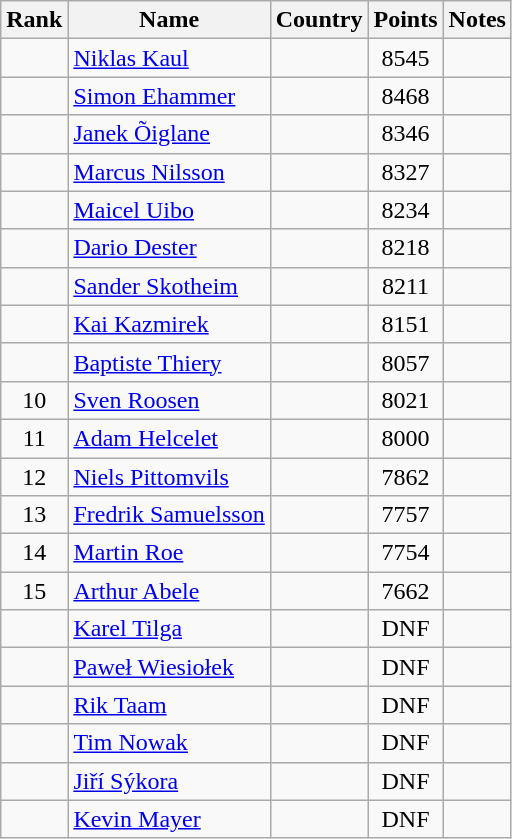<table class="wikitable sortable" style="text-align:center">
<tr>
<th>Rank</th>
<th>Name</th>
<th>Country</th>
<th>Points</th>
<th>Notes</th>
</tr>
<tr>
<td></td>
<td align=left><a href='#'>Niklas Kaul</a></td>
<td align=left></td>
<td>8545</td>
<td></td>
</tr>
<tr>
<td></td>
<td align=left><a href='#'>Simon Ehammer</a></td>
<td align=left></td>
<td>8468</td>
<td></td>
</tr>
<tr>
<td></td>
<td align=left><a href='#'>Janek Õiglane</a></td>
<td align=left></td>
<td>8346</td>
<td></td>
</tr>
<tr>
<td></td>
<td align=left><a href='#'>Marcus Nilsson</a></td>
<td align=left></td>
<td>8327</td>
<td></td>
</tr>
<tr>
<td></td>
<td align=left><a href='#'>Maicel Uibo</a></td>
<td align=left></td>
<td>8234</td>
<td></td>
</tr>
<tr>
<td></td>
<td align=left><a href='#'>Dario Dester</a></td>
<td align=left></td>
<td>8218</td>
<td></td>
</tr>
<tr>
<td></td>
<td align=left><a href='#'>Sander Skotheim</a></td>
<td align=left></td>
<td>8211</td>
<td></td>
</tr>
<tr>
<td></td>
<td align=left><a href='#'>Kai Kazmirek</a></td>
<td align=left></td>
<td>8151</td>
<td></td>
</tr>
<tr>
<td></td>
<td align=left><a href='#'>Baptiste Thiery</a></td>
<td align=left></td>
<td>8057</td>
<td></td>
</tr>
<tr>
<td>10</td>
<td align=left><a href='#'>Sven Roosen</a></td>
<td align=left></td>
<td>8021</td>
<td></td>
</tr>
<tr>
<td>11</td>
<td align=left><a href='#'>Adam Helcelet</a></td>
<td align=left></td>
<td>8000</td>
<td></td>
</tr>
<tr>
<td>12</td>
<td align=left><a href='#'>Niels Pittomvils</a></td>
<td align=left></td>
<td>7862</td>
<td></td>
</tr>
<tr>
<td>13</td>
<td align=left><a href='#'>Fredrik Samuelsson</a></td>
<td align=left></td>
<td>7757</td>
<td></td>
</tr>
<tr>
<td>14</td>
<td align=left><a href='#'>Martin Roe</a></td>
<td align=left></td>
<td>7754</td>
<td></td>
</tr>
<tr>
<td>15</td>
<td align=left><a href='#'>Arthur Abele</a></td>
<td align=left></td>
<td>7662</td>
<td></td>
</tr>
<tr>
<td></td>
<td align=left><a href='#'>Karel Tilga</a></td>
<td align=left></td>
<td>DNF</td>
<td></td>
</tr>
<tr>
<td></td>
<td align=left><a href='#'>Paweł Wiesiołek</a></td>
<td align=left></td>
<td>DNF</td>
<td></td>
</tr>
<tr>
<td></td>
<td align=left><a href='#'>Rik Taam</a></td>
<td align=left></td>
<td>DNF</td>
<td></td>
</tr>
<tr>
<td></td>
<td align=left><a href='#'>Tim Nowak</a></td>
<td align=left></td>
<td>DNF</td>
<td></td>
</tr>
<tr>
<td></td>
<td align=left><a href='#'>Jiří Sýkora</a></td>
<td align=left></td>
<td>DNF</td>
<td></td>
</tr>
<tr>
<td></td>
<td align=left><a href='#'>Kevin Mayer</a></td>
<td align=left></td>
<td>DNF</td>
<td></td>
</tr>
</table>
